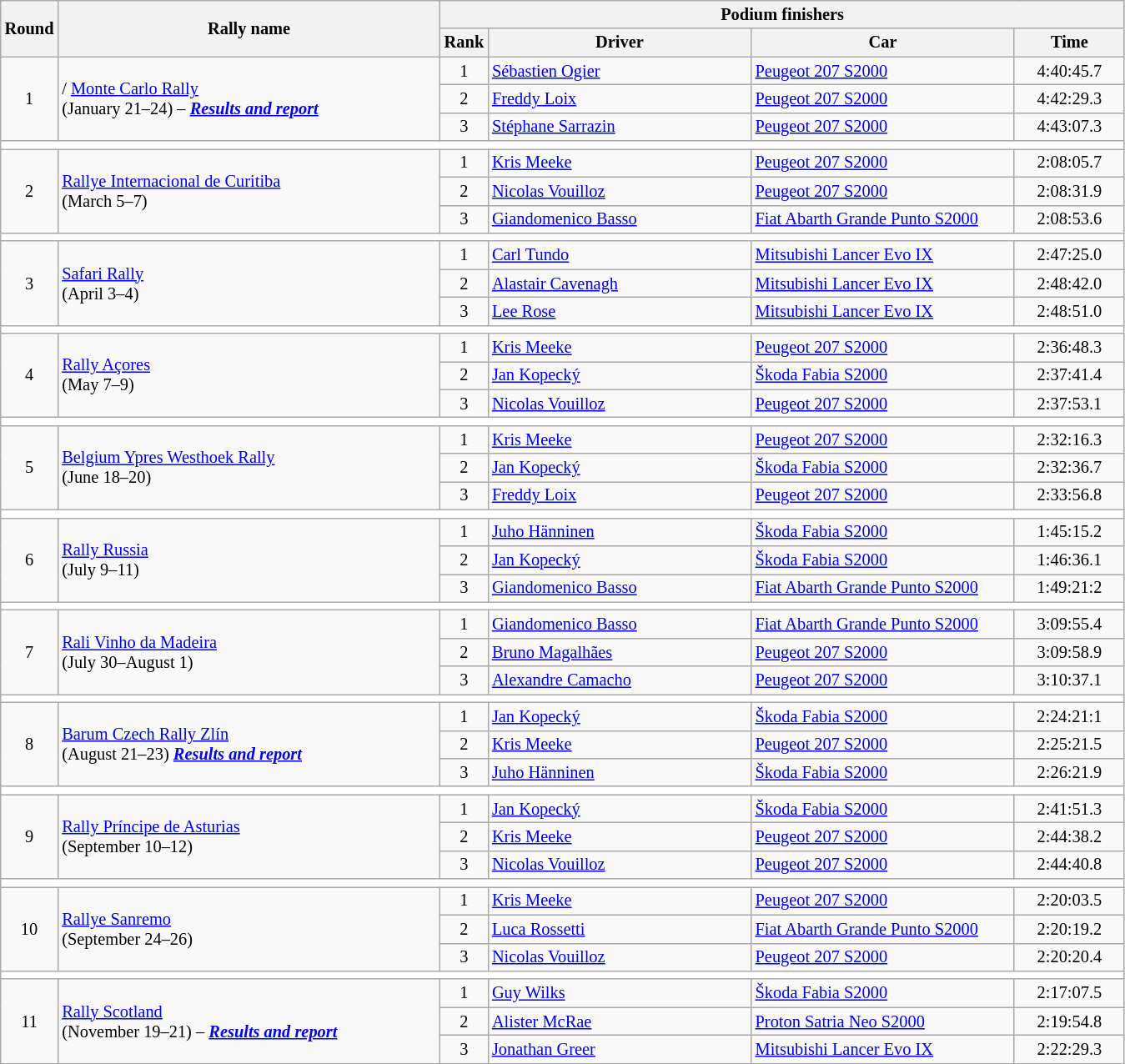<table class="wikitable" style="font-size:85%;">
<tr>
<th rowspan=2>Round</th>
<th style="width:22em" rowspan=2>Rally name</th>
<th colspan=4>Podium finishers</th>
</tr>
<tr>
<th>Rank</th>
<th style="width:15em">Driver</th>
<th style="width:15em">Car</th>
<th style="width:6em">Time</th>
</tr>
<tr>
<td rowspan=3 align=center>1</td>
<td rowspan=3>/ <a href='#'>Monte Carlo Rally</a><br>(January 21–24) – <strong><em><a href='#'>Results and report</a></em></strong></td>
<td align=center>1</td>
<td> <a href='#'>Sébastien Ogier</a></td>
<td><a href='#'>Peugeot 207 S2000</a></td>
<td align=center>4:40:45.7</td>
</tr>
<tr>
<td align=center>2</td>
<td> <a href='#'>Freddy Loix</a></td>
<td><a href='#'>Peugeot 207 S2000</a></td>
<td align=center>4:42:29.3</td>
</tr>
<tr>
<td align=center>3</td>
<td> <a href='#'>Stéphane Sarrazin</a></td>
<td><a href='#'>Peugeot 207 S2000</a></td>
<td align=center>4:43:07.3</td>
</tr>
<tr style="background:white;">
<td colspan="6"></td>
</tr>
<tr>
<td rowspan=3 align=center>2</td>
<td rowspan=3> <a href='#'>Rallye Internacional de Curitiba</a><br>(March 5–7)</td>
<td align=center>1</td>
<td> <a href='#'>Kris Meeke</a></td>
<td><a href='#'>Peugeot 207 S2000</a></td>
<td align=center>2:08:05.7</td>
</tr>
<tr>
<td align=center>2</td>
<td> <a href='#'>Nicolas Vouilloz</a></td>
<td><a href='#'>Peugeot 207 S2000</a></td>
<td align=center>2:08:31.9</td>
</tr>
<tr>
<td align=center>3</td>
<td> <a href='#'>Giandomenico Basso</a></td>
<td><a href='#'>Fiat Abarth Grande Punto S2000</a></td>
<td align=center>2:08:53.6</td>
</tr>
<tr style="background:white;">
<td colspan="6"></td>
</tr>
<tr>
<td rowspan=3 align=center>3</td>
<td rowspan=3> <a href='#'>Safari Rally</a><br>(April 3–4)</td>
<td align=center>1</td>
<td> <a href='#'>Carl Tundo</a></td>
<td><a href='#'>Mitsubishi Lancer Evo IX</a></td>
<td align=center>2:47:25.0</td>
</tr>
<tr>
<td align=center>2</td>
<td> <a href='#'>Alastair Cavenagh</a></td>
<td><a href='#'>Mitsubishi Lancer Evo IX</a></td>
<td align=center>2:48:42.0</td>
</tr>
<tr>
<td align=center>3</td>
<td> <a href='#'>Lee Rose</a></td>
<td><a href='#'>Mitsubishi Lancer Evo IX</a></td>
<td align=center>2:48:51.0</td>
</tr>
<tr style="background:white;">
<td colspan="6"></td>
</tr>
<tr>
<td rowspan=3 align=center>4</td>
<td rowspan=3> <a href='#'>Rally Açores</a><br>(May 7–9)</td>
<td align=center>1</td>
<td> <a href='#'>Kris Meeke</a></td>
<td><a href='#'>Peugeot 207 S2000</a></td>
<td align=center>2:36:48.3</td>
</tr>
<tr>
<td align=center>2</td>
<td> <a href='#'>Jan Kopecký</a></td>
<td><a href='#'>Škoda Fabia S2000</a></td>
<td align=center>2:37:41.4</td>
</tr>
<tr>
<td align=center>3</td>
<td> <a href='#'>Nicolas Vouilloz</a></td>
<td><a href='#'>Peugeot 207 S2000</a></td>
<td align=center>2:37:53.1</td>
</tr>
<tr style="background:white;">
<td colspan="6"></td>
</tr>
<tr>
<td rowspan=3 align=center>5</td>
<td rowspan=3> <a href='#'>Belgium Ypres Westhoek Rally</a><br>(June 18–20)</td>
<td align=center>1</td>
<td> <a href='#'>Kris Meeke</a></td>
<td><a href='#'>Peugeot 207 S2000</a></td>
<td align=center>2:32:16.3</td>
</tr>
<tr>
<td align=center>2</td>
<td> <a href='#'>Jan Kopecký</a></td>
<td><a href='#'>Škoda Fabia S2000</a></td>
<td align=center>2:32:36.7</td>
</tr>
<tr>
<td align=center>3</td>
<td> <a href='#'>Freddy Loix</a></td>
<td><a href='#'>Peugeot 207 S2000</a></td>
<td align=center>2:33:56.8</td>
</tr>
<tr style="background:white;">
<td colspan="6"></td>
</tr>
<tr>
<td rowspan=3 align=center>6</td>
<td rowspan=3> <a href='#'>Rally Russia</a><br>(July 9–11)</td>
<td align=center>1</td>
<td> <a href='#'>Juho Hänninen</a></td>
<td><a href='#'>Škoda Fabia S2000</a></td>
<td align=center>1:45:15.2</td>
</tr>
<tr>
<td align=center>2</td>
<td> <a href='#'>Jan Kopecký</a></td>
<td><a href='#'>Škoda Fabia S2000</a></td>
<td align=center>1:46:36.1</td>
</tr>
<tr>
<td align=center>3</td>
<td> <a href='#'>Giandomenico Basso</a></td>
<td><a href='#'>Fiat Abarth Grande Punto S2000</a></td>
<td align=center>1:49:21:2</td>
</tr>
<tr style="background:white;">
<td colspan="6"></td>
</tr>
<tr>
<td rowspan=3 align=center>7</td>
<td rowspan=3> <a href='#'>Rali Vinho da Madeira</a><br>(July 30–August 1)</td>
<td align=center>1</td>
<td> <a href='#'>Giandomenico Basso</a></td>
<td><a href='#'>Fiat Abarth Grande Punto S2000</a></td>
<td align=center>3:09:55.4</td>
</tr>
<tr>
<td align=center>2</td>
<td> <a href='#'>Bruno Magalhães</a></td>
<td><a href='#'>Peugeot 207 S2000</a></td>
<td align=center>3:09:58.9</td>
</tr>
<tr>
<td align=center>3</td>
<td> <a href='#'>Alexandre Camacho</a></td>
<td><a href='#'>Peugeot 207 S2000</a></td>
<td align=center>3:10:37.1</td>
</tr>
<tr style="background:white;">
<td colspan="6"></td>
</tr>
<tr>
<td rowspan=3 align=center>8</td>
<td rowspan=3> <a href='#'>Barum Czech Rally Zlín</a><br>(August 21–23) <strong><em><a href='#'>Results and report</a></em></strong></td>
<td align=center>1</td>
<td> <a href='#'>Jan Kopecký</a></td>
<td><a href='#'>Škoda Fabia S2000</a></td>
<td align=center>2:24:21:1</td>
</tr>
<tr>
<td align=center>2</td>
<td> <a href='#'>Kris Meeke</a></td>
<td><a href='#'>Peugeot 207 S2000</a></td>
<td align=center>2:25:21.5</td>
</tr>
<tr>
<td align=center>3</td>
<td> <a href='#'>Juho Hänninen</a></td>
<td><a href='#'>Škoda Fabia S2000</a></td>
<td align=center>2:26:21.9</td>
</tr>
<tr style="background:white;">
<td colspan="6"></td>
</tr>
<tr>
<td rowspan=3 align=center>9</td>
<td rowspan=3> <a href='#'>Rally Príncipe de Asturias</a><br>(September 10–12)</td>
<td align=center>1</td>
<td> <a href='#'>Jan Kopecký</a></td>
<td><a href='#'>Škoda Fabia S2000</a></td>
<td align=center>2:41:51.3</td>
</tr>
<tr>
<td align=center>2</td>
<td> <a href='#'>Kris Meeke</a></td>
<td><a href='#'>Peugeot 207 S2000</a></td>
<td align=center>2:44:38.2</td>
</tr>
<tr>
<td align=center>3</td>
<td> <a href='#'>Nicolas Vouilloz</a></td>
<td><a href='#'>Peugeot 207 S2000</a></td>
<td align=center>2:44:40.8</td>
</tr>
<tr style="background:white;">
<td colspan="6"></td>
</tr>
<tr>
<td rowspan=3 align=center>10</td>
<td rowspan=3> <a href='#'>Rallye Sanremo</a><br>(September 24–26)</td>
<td align=center>1</td>
<td> <a href='#'>Kris Meeke</a></td>
<td><a href='#'>Peugeot 207 S2000</a></td>
<td align=center>2:20:03.5</td>
</tr>
<tr>
<td align=center>2</td>
<td> <a href='#'>Luca Rossetti</a></td>
<td><a href='#'>Fiat Abarth Grande Punto S2000</a></td>
<td align=center>2:20:19.2</td>
</tr>
<tr>
<td align=center>3</td>
<td> <a href='#'>Nicolas Vouilloz</a></td>
<td><a href='#'>Peugeot 207 S2000</a></td>
<td align=center>2:20:20.4</td>
</tr>
<tr style="background:white;">
<td colspan="6"></td>
</tr>
<tr>
<td rowspan=3 align=center>11</td>
<td rowspan=3> <a href='#'>Rally Scotland</a><br>(November 19–21) – <strong><em><a href='#'>Results and report</a></em></strong></td>
<td align=center>1</td>
<td> <a href='#'>Guy Wilks</a></td>
<td><a href='#'>Škoda Fabia S2000</a></td>
<td align=center>2:17:07.5</td>
</tr>
<tr>
<td align=center>2</td>
<td> <a href='#'>Alister McRae</a></td>
<td><a href='#'>Proton Satria Neo S2000</a></td>
<td align=center>2:19:54.8</td>
</tr>
<tr>
<td align=center>3</td>
<td> <a href='#'>Jonathan Greer</a></td>
<td><a href='#'>Mitsubishi Lancer Evo IX</a></td>
<td align=center>2:22:29.3</td>
</tr>
</table>
